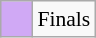<table class="wikitable" style="margin:0.5em auto; font-size:90%;position:relative;">
<tr>
<td bgcolor="#D0A9F5">   </td>
<td>Finals</td>
</tr>
</table>
